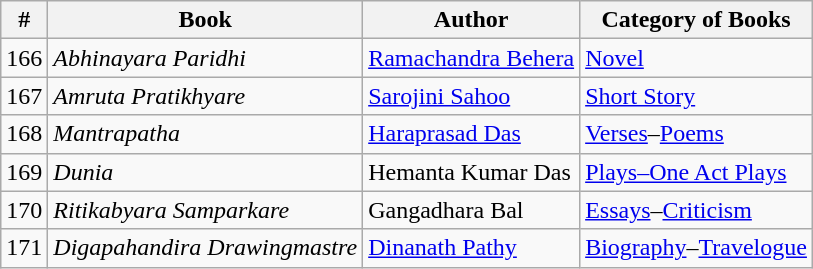<table class="wikitable">
<tr>
<th>#</th>
<th>Book</th>
<th>Author</th>
<th>Category of Books</th>
</tr>
<tr>
<td>166</td>
<td><em>Abhinayara Paridhi</em></td>
<td><a href='#'>Ramachandra Behera</a></td>
<td><a href='#'>Novel</a></td>
</tr>
<tr>
<td>167</td>
<td><em>Amruta Pratikhyare</em></td>
<td><a href='#'>Sarojini Sahoo</a></td>
<td><a href='#'>Short Story</a></td>
</tr>
<tr>
<td>168</td>
<td><em>Mantrapatha</em></td>
<td><a href='#'>Haraprasad Das</a></td>
<td><a href='#'>Verses</a>–<a href='#'>Poems</a></td>
</tr>
<tr>
<td>169</td>
<td><em>Dunia</em></td>
<td>Hemanta Kumar Das</td>
<td><a href='#'>Plays–One Act Plays</a></td>
</tr>
<tr>
<td>170</td>
<td><em>Ritikabyara Samparkare</em></td>
<td>Gangadhara Bal</td>
<td><a href='#'>Essays</a>–<a href='#'>Criticism</a></td>
</tr>
<tr>
<td>171</td>
<td><em>Digapahandira Drawingmastre</em></td>
<td><a href='#'>Dinanath Pathy</a></td>
<td><a href='#'>Biography</a>–<a href='#'>Travelogue</a></td>
</tr>
</table>
